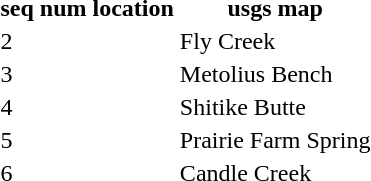<table>
<tr>
<th>seq num</th>
<th>location</th>
<th>usgs map</th>
</tr>
<tr>
<td>2</td>
<td></td>
<td>Fly Creek</td>
</tr>
<tr>
<td>3</td>
<td></td>
<td>Metolius Bench</td>
</tr>
<tr>
<td>4</td>
<td></td>
<td>Shitike Butte</td>
</tr>
<tr>
<td>5</td>
<td></td>
<td>Prairie Farm Spring</td>
</tr>
<tr>
<td>6</td>
<td></td>
<td>Candle Creek</td>
</tr>
</table>
